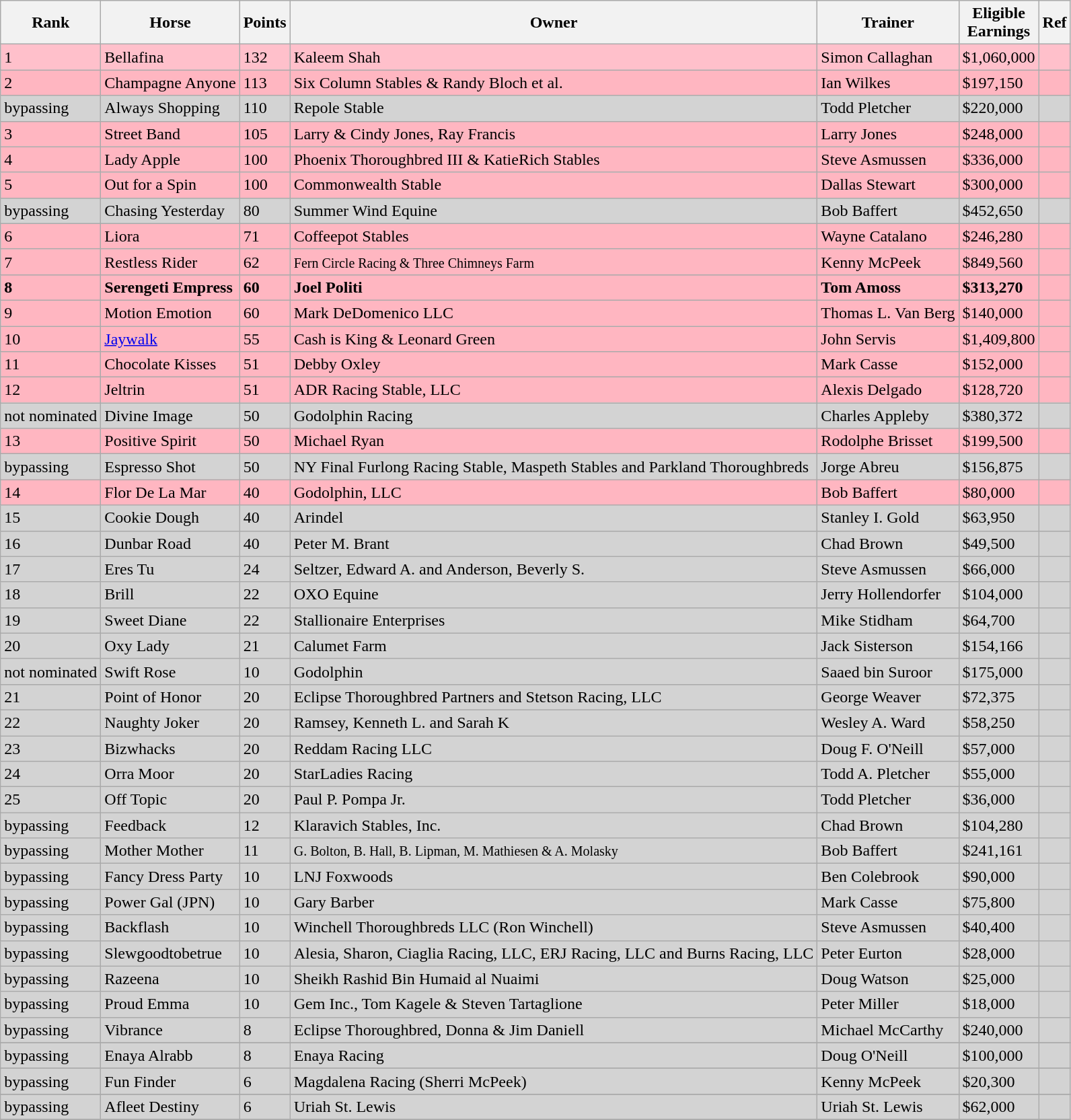<table class="wikitable sortable">
<tr>
<th>Rank</th>
<th>Horse</th>
<th>Points</th>
<th>Owner</th>
<th>Trainer</th>
<th>Eligible<br>Earnings</th>
<th>Ref</th>
</tr>
<tr bgcolor="pink">
<td>1</td>
<td>Bellafina</td>
<td>132</td>
<td>Kaleem Shah</td>
<td>Simon Callaghan</td>
<td>$1,060,000</td>
<td></td>
</tr>
<tr bgcolor="lightpink">
<td>2</td>
<td>Champagne Anyone</td>
<td>113</td>
<td>Six Column Stables & Randy Bloch et al.</td>
<td>Ian Wilkes</td>
<td>$197,150</td>
<td></td>
</tr>
<tr bgcolor="lightgrey">
<td>bypassing</td>
<td>Always Shopping</td>
<td>110</td>
<td>Repole Stable</td>
<td>Todd Pletcher</td>
<td>$220,000</td>
<td></td>
</tr>
<tr bgcolor="lightpink">
<td>3</td>
<td>Street Band</td>
<td>105</td>
<td>Larry & Cindy Jones, Ray Francis</td>
<td>Larry Jones</td>
<td>$248,000</td>
<td></td>
</tr>
<tr bgcolor="lightpink">
<td>4</td>
<td>Lady Apple</td>
<td>100</td>
<td>Phoenix Thoroughbred III & KatieRich Stables</td>
<td>Steve Asmussen</td>
<td>$336,000</td>
<td></td>
</tr>
<tr bgcolor="lightpink">
<td>5</td>
<td>Out for a Spin</td>
<td>100</td>
<td>Commonwealth Stable</td>
<td>Dallas Stewart</td>
<td>$300,000</td>
<td></td>
</tr>
<tr bgcolor="lightgrey">
<td>bypassing</td>
<td>Chasing Yesterday</td>
<td>80</td>
<td>Summer Wind Equine</td>
<td>Bob Baffert</td>
<td>$452,650</td>
<td></td>
</tr>
<tr bgcolor="lightpink">
<td>6</td>
<td>Liora</td>
<td>71</td>
<td>Coffeepot Stables</td>
<td>Wayne Catalano</td>
<td>$246,280</td>
<td></td>
</tr>
<tr bgcolor="lightpink">
<td>7</td>
<td>Restless Rider</td>
<td>62</td>
<td><small>Fern Circle Racing & Three Chimneys Farm</small></td>
<td>Kenny McPeek</td>
<td>$849,560</td>
<td></td>
</tr>
<tr bgcolor="lightpink">
<td><strong>8</strong></td>
<td><strong>Serengeti Empress</strong></td>
<td><strong>60</strong></td>
<td><strong>Joel Politi</strong></td>
<td><strong>Tom Amoss</strong></td>
<td><strong>$313,270</strong></td>
<td></td>
</tr>
<tr bgcolor="lightpink">
<td>9</td>
<td>Motion Emotion</td>
<td>60</td>
<td>Mark DeDomenico LLC</td>
<td>Thomas L. Van Berg</td>
<td>$140,000</td>
<td></td>
</tr>
<tr bgcolor="lightpink">
<td>10</td>
<td><a href='#'>Jaywalk</a></td>
<td>55</td>
<td>Cash is King & Leonard Green</td>
<td>John Servis</td>
<td>$1,409,800</td>
<td></td>
</tr>
<tr bgcolor="lightpink">
<td>11</td>
<td>Chocolate Kisses</td>
<td>51</td>
<td>Debby Oxley</td>
<td>Mark Casse</td>
<td>$152,000</td>
<td></td>
</tr>
<tr bgcolor="lightpink">
<td>12</td>
<td>Jeltrin</td>
<td>51</td>
<td>ADR Racing Stable, LLC</td>
<td>Alexis Delgado</td>
<td>$128,720</td>
<td></td>
</tr>
<tr bgcolor="lightgrey">
<td>not nominated</td>
<td>Divine Image</td>
<td>50</td>
<td>Godolphin Racing</td>
<td>Charles Appleby</td>
<td>$380,372</td>
<td></td>
</tr>
<tr bgcolor="lightpink">
<td>13</td>
<td>Positive Spirit</td>
<td>50</td>
<td>Michael Ryan</td>
<td>Rodolphe Brisset</td>
<td>$199,500</td>
<td></td>
</tr>
<tr bgcolor="lightgrey">
<td>bypassing</td>
<td>Espresso Shot</td>
<td>50</td>
<td>NY Final Furlong Racing Stable, Maspeth Stables and Parkland Thoroughbreds</td>
<td>Jorge Abreu</td>
<td>$156,875</td>
<td></td>
</tr>
<tr bgcolor="lightpink">
<td>14</td>
<td>Flor De La Mar</td>
<td>40</td>
<td>Godolphin, LLC</td>
<td>Bob Baffert</td>
<td>$80,000</td>
<td></td>
</tr>
<tr bgcolor="lightgray">
<td>15</td>
<td>Cookie Dough</td>
<td>40</td>
<td>Arindel</td>
<td>Stanley I. Gold</td>
<td>$63,950</td>
<td></td>
</tr>
<tr bgcolor="lightgray">
<td>16</td>
<td>Dunbar Road</td>
<td>40</td>
<td>Peter M. Brant</td>
<td>Chad Brown</td>
<td>$49,500</td>
<td></td>
</tr>
<tr bgcolor="lightgray">
<td>17</td>
<td>Eres Tu</td>
<td>24</td>
<td>Seltzer, Edward A. and Anderson, Beverly S.</td>
<td>Steve Asmussen</td>
<td>$66,000</td>
<td></td>
</tr>
<tr bgcolor="lightgray">
<td>18</td>
<td>Brill</td>
<td>22</td>
<td>OXO Equine</td>
<td>Jerry Hollendorfer</td>
<td>$104,000</td>
<td></td>
</tr>
<tr bgcolor="lightgray">
<td>19</td>
<td>Sweet Diane</td>
<td>22</td>
<td>Stallionaire Enterprises</td>
<td>Mike Stidham</td>
<td>$64,700</td>
<td></td>
</tr>
<tr bgcolor="lightgray">
<td>20</td>
<td>Oxy Lady</td>
<td>21</td>
<td>Calumet Farm</td>
<td>Jack Sisterson</td>
<td>$154,166</td>
<td></td>
</tr>
<tr bgcolor="lightgray">
<td>not nominated</td>
<td>Swift Rose</td>
<td>10</td>
<td>Godolphin</td>
<td>Saaed bin Suroor</td>
<td>$175,000</td>
<td></td>
</tr>
<tr bgcolor="lightgray">
<td>21</td>
<td>Point of Honor</td>
<td>20</td>
<td>Eclipse Thoroughbred Partners and Stetson Racing, LLC</td>
<td>George Weaver</td>
<td>$72,375</td>
<td></td>
</tr>
<tr bgcolor="lightgray">
<td>22</td>
<td>Naughty Joker</td>
<td>20</td>
<td>Ramsey, Kenneth L. and Sarah K</td>
<td>Wesley A. Ward</td>
<td>$58,250</td>
<td></td>
</tr>
<tr bgcolor="lightgray">
<td>23</td>
<td>Bizwhacks</td>
<td>20</td>
<td>Reddam Racing LLC</td>
<td>Doug F. O'Neill</td>
<td>$57,000</td>
<td></td>
</tr>
<tr bgcolor="lightgray">
<td>24</td>
<td>Orra Moor</td>
<td>20</td>
<td>StarLadies Racing</td>
<td>Todd A. Pletcher</td>
<td>$55,000</td>
<td></td>
</tr>
<tr bgcolor="lightgray">
<td>25</td>
<td>Off Topic</td>
<td>20</td>
<td>Paul P. Pompa Jr.</td>
<td>Todd Pletcher</td>
<td>$36,000</td>
<td></td>
</tr>
<tr bgcolor="lightgray">
<td>bypassing</td>
<td>Feedback</td>
<td>12</td>
<td>Klaravich Stables, Inc.</td>
<td>Chad Brown</td>
<td>$104,280</td>
<td></td>
</tr>
<tr bgcolor="lightgray">
<td>bypassing</td>
<td>Mother Mother</td>
<td>11</td>
<td><small>G. Bolton, B. Hall, B. Lipman, M. Mathiesen & A. Molasky</small></td>
<td>Bob Baffert</td>
<td>$241,161</td>
<td></td>
</tr>
<tr bgcolor="lightgray">
<td>bypassing</td>
<td>Fancy Dress Party</td>
<td>10</td>
<td>LNJ Foxwoods</td>
<td>Ben Colebrook</td>
<td>$90,000</td>
<td></td>
</tr>
<tr bgcolor="lightgray">
<td>bypassing</td>
<td>Power Gal (JPN)</td>
<td>10</td>
<td>Gary Barber</td>
<td>Mark Casse</td>
<td>$75,800</td>
<td></td>
</tr>
<tr bgcolor="lightgray">
<td>bypassing</td>
<td>Backflash</td>
<td>10</td>
<td>Winchell Thoroughbreds LLC (Ron Winchell)</td>
<td>Steve Asmussen</td>
<td>$40,400</td>
<td></td>
</tr>
<tr bgcolor="lightgray">
<td>bypassing</td>
<td>Slewgoodtobetrue</td>
<td>10</td>
<td>Alesia, Sharon, Ciaglia Racing, LLC, ERJ Racing, LLC and Burns Racing, LLC</td>
<td>Peter Eurton</td>
<td>$28,000</td>
<td></td>
</tr>
<tr bgcolor="lightgray">
<td>bypassing</td>
<td>Razeena</td>
<td>10</td>
<td>Sheikh Rashid Bin Humaid al Nuaimi</td>
<td>Doug Watson</td>
<td>$25,000</td>
<td></td>
</tr>
<tr bgcolor="lightgray">
<td>bypassing</td>
<td>Proud Emma</td>
<td>10</td>
<td>Gem Inc., Tom Kagele & Steven Tartaglione</td>
<td>Peter Miller</td>
<td>$18,000</td>
<td></td>
</tr>
<tr bgcolor="lightgray">
<td>bypassing</td>
<td>Vibrance</td>
<td>8</td>
<td>Eclipse Thoroughbred, Donna & Jim Daniell</td>
<td>Michael McCarthy</td>
<td>$240,000</td>
<td></td>
</tr>
<tr>
</tr>
<tr bgcolor="lightgray">
<td>bypassing</td>
<td>Enaya Alrabb</td>
<td>8</td>
<td>Enaya Racing</td>
<td>Doug O'Neill</td>
<td>$100,000</td>
<td></td>
</tr>
<tr>
</tr>
<tr bgcolor="lightgray">
<td>bypassing</td>
<td>Fun Finder</td>
<td>6</td>
<td>Magdalena Racing (Sherri McPeek)</td>
<td>Kenny McPeek</td>
<td>$20,300</td>
<td></td>
</tr>
<tr>
</tr>
<tr bgcolor="lightgray">
<td>bypassing</td>
<td>Afleet Destiny</td>
<td>6</td>
<td>Uriah St. Lewis</td>
<td>Uriah St. Lewis</td>
<td>$62,000</td>
<td></td>
</tr>
<tr>
</tr>
</table>
